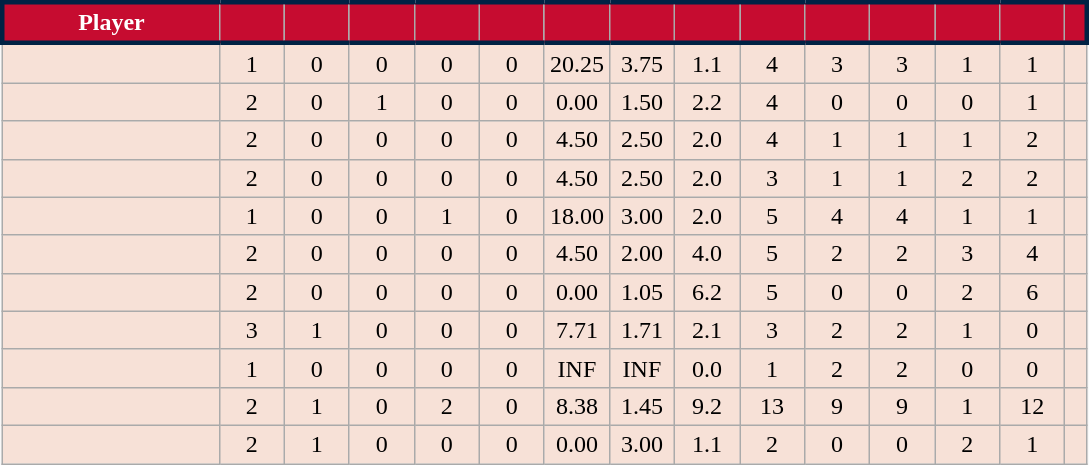<table class="wikitable sortable">
<tr>
<th style="background:#c60c30; width:20%; color:#fff; border-top: 3px solid #024; border-bottom: 3px solid #024; border-left: 3px solid #024;">Player</th>
<th style="background:#c60c30; width:6%; color:#fff; border-top: 3px solid #024; border-bottom: 3px solid #024;"></th>
<th style="background:#c60c30; width:6%; color:#fff; border-top: 3px solid #024; border-bottom: 3px solid #024;"></th>
<th style="background:#c60c30; width:6%; color:#fff; border-top: 3px solid #024; border-bottom: 3px solid #024;"></th>
<th style="background:#c60c30; width:6%; color:#fff; border-top: 3px solid #024; border-bottom: 3px solid #024;"></th>
<th style="background:#c60c30; width:6%; color:#fff; border-top: 3px solid #024; border-bottom: 3px solid #024;"></th>
<th style="background:#c60c30; width:6%; color:#fff; border-top: 3px solid #024; border-bottom: 3px solid #024;"></th>
<th style="background:#c60c30; width:6%; color:#fff; border-top: 3px solid #024; border-bottom: 3px solid #024;"></th>
<th style="background:#c60c30; width:6%; color:#fff; border-top: 3px solid #024; border-bottom: 3px solid #024;"></th>
<th style="background:#c60c30; width:6%; color:#fff; border-top: 3px solid #024; border-bottom: 3px solid #024;"></th>
<th style="background:#c60c30; width:6%; color:#fff; border-top: 3px solid #024; border-bottom: 3px solid #024;"></th>
<th style="background:#c60c30; width:6%; color:#fff; border-top: 3px solid #024; border-bottom: 3px solid #024;"></th>
<th style="background:#c60c30; width:6%; color:#fff; border-top: 3px solid #024; border-bottom: 3px solid #024;"></th>
<th style="background:#c60c30; width:6%; color:#fff; border-top: 3px solid #024; border-bottom: 3px solid #024;"></th>
<th style="background:#c60c30; width:6%; color:#fff; border-top: 3px solid #024; border-bottom: 3px solid #024; border-right: 3px solid #024;"></th>
</tr>
<tr style="text-align:center; background:#f7e1d7;">
<td></td>
<td>1</td>
<td>0</td>
<td>0</td>
<td>0</td>
<td>0</td>
<td>20.25</td>
<td>3.75</td>
<td>1.1</td>
<td>4</td>
<td>3</td>
<td>3</td>
<td>1</td>
<td>1</td>
<td></td>
</tr>
<tr style="text-align:center; background:#f7e1d7;">
<td></td>
<td>2</td>
<td>0</td>
<td>1</td>
<td>0</td>
<td>0</td>
<td>0.00</td>
<td>1.50</td>
<td>2.2</td>
<td>4</td>
<td>0</td>
<td>0</td>
<td>0</td>
<td>1</td>
<td></td>
</tr>
<tr style="text-align:center; background:#f7e1d7;">
<td></td>
<td>2</td>
<td>0</td>
<td>0</td>
<td>0</td>
<td>0</td>
<td>4.50</td>
<td>2.50</td>
<td>2.0</td>
<td>4</td>
<td>1</td>
<td>1</td>
<td>1</td>
<td>2</td>
<td></td>
</tr>
<tr style="text-align:center; background:#f7e1d7;">
<td></td>
<td>2</td>
<td>0</td>
<td>0</td>
<td>0</td>
<td>0</td>
<td>4.50</td>
<td>2.50</td>
<td>2.0</td>
<td>3</td>
<td>1</td>
<td>1</td>
<td>2</td>
<td>2</td>
<td></td>
</tr>
<tr style="text-align:center; background:#f7e1d7;">
<td></td>
<td>1</td>
<td>0</td>
<td>0</td>
<td>1</td>
<td>0</td>
<td>18.00</td>
<td>3.00</td>
<td>2.0</td>
<td>5</td>
<td>4</td>
<td>4</td>
<td>1</td>
<td>1</td>
<td></td>
</tr>
<tr style="text-align:center; background:#f7e1d7;">
<td></td>
<td>2</td>
<td>0</td>
<td>0</td>
<td>0</td>
<td>0</td>
<td>4.50</td>
<td>2.00</td>
<td>4.0</td>
<td>5</td>
<td>2</td>
<td>2</td>
<td>3</td>
<td>4</td>
<td></td>
</tr>
<tr style="text-align:center; background:#f7e1d7;">
<td></td>
<td>2</td>
<td>0</td>
<td>0</td>
<td>0</td>
<td>0</td>
<td>0.00</td>
<td>1.05</td>
<td>6.2</td>
<td>5</td>
<td>0</td>
<td>0</td>
<td>2</td>
<td>6</td>
<td></td>
</tr>
<tr style="text-align:center; background:#f7e1d7;">
<td></td>
<td>3</td>
<td>1</td>
<td>0</td>
<td>0</td>
<td>0</td>
<td>7.71</td>
<td>1.71</td>
<td>2.1</td>
<td>3</td>
<td>2</td>
<td>2</td>
<td>1</td>
<td>0</td>
<td></td>
</tr>
<tr style="text-align:center; background:#f7e1d7;">
<td></td>
<td>1</td>
<td>0</td>
<td>0</td>
<td>0</td>
<td>0</td>
<td>INF</td>
<td>INF</td>
<td>0.0</td>
<td>1</td>
<td>2</td>
<td>2</td>
<td>0</td>
<td>0</td>
<td></td>
</tr>
<tr style="text-align:center; background:#f7e1d7;">
<td></td>
<td>2</td>
<td>1</td>
<td>0</td>
<td>2</td>
<td>0</td>
<td>8.38</td>
<td>1.45</td>
<td>9.2</td>
<td>13</td>
<td>9</td>
<td>9</td>
<td>1</td>
<td>12</td>
<td></td>
</tr>
<tr style="text-align:center; background:#f7e1d7;">
<td></td>
<td>2</td>
<td>1</td>
<td>0</td>
<td>0</td>
<td>0</td>
<td>0.00</td>
<td>3.00</td>
<td>1.1</td>
<td>2</td>
<td>0</td>
<td>0</td>
<td>2</td>
<td>1</td>
<td></td>
</tr>
</table>
